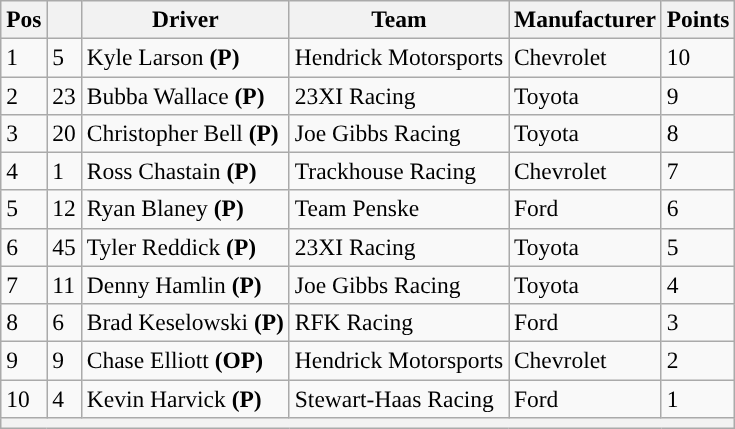<table class="wikitable" style="font-size:98%">
<tr>
<th>Pos</th>
<th></th>
<th>Driver</th>
<th>Team</th>
<th>Manufacturer</th>
<th>Points</th>
</tr>
<tr>
<td>1</td>
<td>5</td>
<td>Kyle Larson <strong>(P)</strong></td>
<td>Hendrick Motorsports</td>
<td>Chevrolet</td>
<td>10</td>
</tr>
<tr>
<td>2</td>
<td>23</td>
<td>Bubba Wallace <strong>(P)</strong></td>
<td>23XI Racing</td>
<td>Toyota</td>
<td>9</td>
</tr>
<tr>
<td>3</td>
<td>20</td>
<td>Christopher Bell <strong>(P)</strong></td>
<td>Joe Gibbs Racing</td>
<td>Toyota</td>
<td>8</td>
</tr>
<tr>
<td>4</td>
<td>1</td>
<td>Ross Chastain <strong>(P)</strong></td>
<td>Trackhouse Racing</td>
<td>Chevrolet</td>
<td>7</td>
</tr>
<tr>
<td>5</td>
<td>12</td>
<td>Ryan Blaney <strong>(P)</strong></td>
<td>Team Penske</td>
<td>Ford</td>
<td>6</td>
</tr>
<tr>
<td>6</td>
<td>45</td>
<td>Tyler Reddick <strong>(P)</strong></td>
<td>23XI Racing</td>
<td>Toyota</td>
<td>5</td>
</tr>
<tr>
<td>7</td>
<td>11</td>
<td>Denny Hamlin <strong>(P)</strong></td>
<td>Joe Gibbs Racing</td>
<td>Toyota</td>
<td>4</td>
</tr>
<tr>
<td>8</td>
<td>6</td>
<td>Brad Keselowski <strong>(P)</strong></td>
<td>RFK Racing</td>
<td>Ford</td>
<td>3</td>
</tr>
<tr>
<td>9</td>
<td>9</td>
<td>Chase Elliott <strong>(OP)</strong></td>
<td>Hendrick Motorsports</td>
<td>Chevrolet</td>
<td>2</td>
</tr>
<tr>
<td>10</td>
<td>4</td>
<td>Kevin Harvick <strong>(P)</strong></td>
<td>Stewart-Haas Racing</td>
<td>Ford</td>
<td>1</td>
</tr>
<tr>
<th colspan="6"></th>
</tr>
</table>
